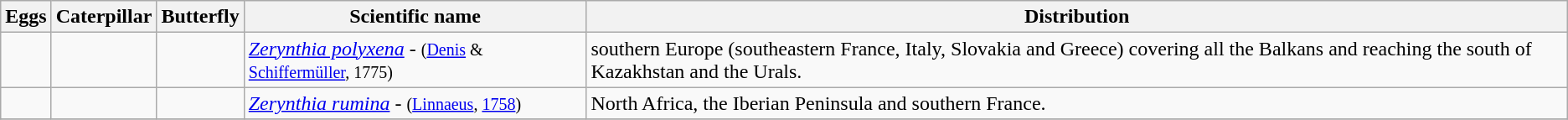<table class="wikitable">
<tr>
<th>Eggs</th>
<th>Caterpillar</th>
<th>Butterfly</th>
<th>Scientific name</th>
<th>Distribution</th>
</tr>
<tr>
<td></td>
<td></td>
<td></td>
<td><em><a href='#'>Zerynthia polyxena</a></em> - <small>(<a href='#'>Denis</a> & <a href='#'>Schiffermüller</a>, 1775)</small></td>
<td>southern Europe (southeastern France, Italy, Slovakia and Greece) covering all the Balkans and reaching the south of Kazakhstan and the Urals.</td>
</tr>
<tr>
<td></td>
<td></td>
<td></td>
<td><em><a href='#'>Zerynthia rumina</a></em> - <small>(<a href='#'>Linnaeus</a>, <a href='#'>1758</a>)</small></td>
<td>North Africa, the Iberian Peninsula and southern France.</td>
</tr>
<tr>
</tr>
</table>
